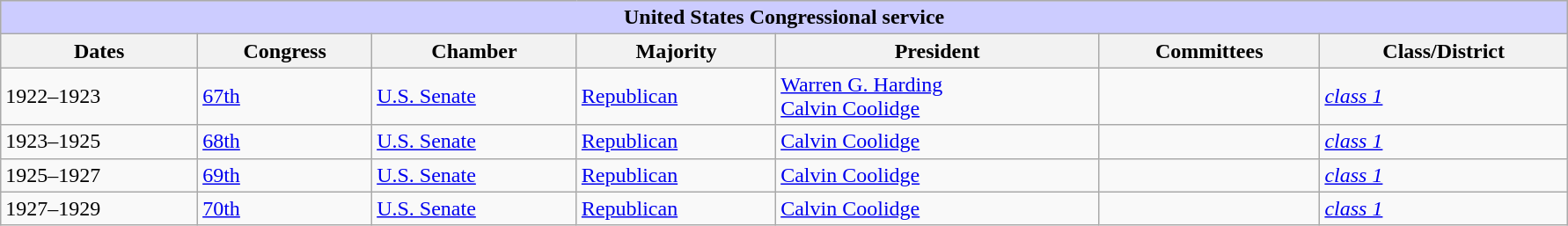<table class=wikitable style="width: 94%" style="text-align: center;" align="center">
<tr bgcolor=#cccccc>
<th colspan=7 style="background: #ccccff;">United States Congressional service</th>
</tr>
<tr>
<th>Dates</th>
<th>Congress</th>
<th>Chamber</th>
<th>Majority</th>
<th>President</th>
<th>Committees</th>
<th>Class/District</th>
</tr>
<tr>
<td>1922–1923</td>
<td><a href='#'>67th</a></td>
<td><a href='#'>U.S. Senate</a></td>
<td><a href='#'>Republican</a></td>
<td><a href='#'>Warren G. Harding</a><br><a href='#'>Calvin Coolidge</a></td>
<td></td>
<td><a href='#'><em>class 1</em></a></td>
</tr>
<tr>
<td>1923–1925</td>
<td><a href='#'>68th</a></td>
<td><a href='#'>U.S. Senate</a></td>
<td><a href='#'>Republican</a></td>
<td><a href='#'>Calvin Coolidge</a></td>
<td></td>
<td><a href='#'><em>class 1</em></a></td>
</tr>
<tr>
<td>1925–1927</td>
<td><a href='#'>69th</a></td>
<td><a href='#'>U.S. Senate</a></td>
<td><a href='#'>Republican</a></td>
<td><a href='#'>Calvin Coolidge</a></td>
<td></td>
<td><a href='#'><em>class 1</em></a></td>
</tr>
<tr>
<td>1927–1929</td>
<td><a href='#'>70th</a></td>
<td><a href='#'>U.S. Senate</a></td>
<td><a href='#'>Republican</a></td>
<td><a href='#'>Calvin Coolidge</a></td>
<td></td>
<td><a href='#'><em>class 1</em></a></td>
</tr>
</table>
